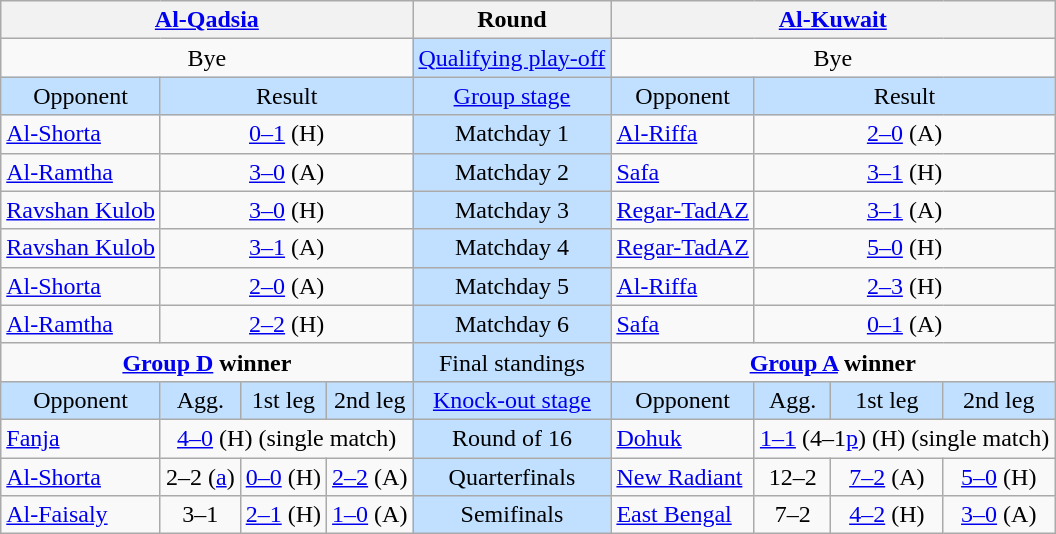<table class="wikitable" style="text-align: center;">
<tr>
<th colspan=4> <a href='#'>Al-Qadsia</a></th>
<th>Round</th>
<th colspan=4> <a href='#'>Al-Kuwait</a></th>
</tr>
<tr>
<td colspan=4>Bye</td>
<td bgcolor=#c1e0ff><a href='#'>Qualifying play-off</a></td>
<td colspan=4>Bye</td>
</tr>
<tr bgcolor=#c1e0ff>
<td>Opponent</td>
<td colspan=3>Result</td>
<td><a href='#'>Group stage</a></td>
<td>Opponent</td>
<td colspan=3>Result</td>
</tr>
<tr>
<td align=left> <a href='#'>Al-Shorta</a></td>
<td colspan=3><a href='#'>0–1</a> (H)</td>
<td bgcolor=#c1e0ff>Matchday 1</td>
<td align=left> <a href='#'>Al-Riffa</a></td>
<td colspan=3><a href='#'>2–0</a> (A)</td>
</tr>
<tr>
<td align=left> <a href='#'>Al-Ramtha</a></td>
<td colspan=3><a href='#'>3–0</a> (A)</td>
<td bgcolor=#c1e0ff>Matchday 2</td>
<td align=left> <a href='#'>Safa</a></td>
<td colspan=3><a href='#'>3–1</a> (H)</td>
</tr>
<tr>
<td align=left> <a href='#'>Ravshan Kulob</a></td>
<td colspan=3><a href='#'>3–0</a> (H)</td>
<td bgcolor=#c1e0ff>Matchday 3</td>
<td align=left> <a href='#'>Regar-TadAZ</a></td>
<td colspan=3><a href='#'>3–1</a> (A)</td>
</tr>
<tr>
<td align=left> <a href='#'>Ravshan Kulob</a></td>
<td colspan=3><a href='#'>3–1</a> (A)</td>
<td bgcolor=#c1e0ff>Matchday 4</td>
<td align=left> <a href='#'>Regar-TadAZ</a></td>
<td colspan=3><a href='#'>5–0</a> (H)</td>
</tr>
<tr>
<td align=left> <a href='#'>Al-Shorta</a></td>
<td colspan=3><a href='#'>2–0</a> (A)</td>
<td bgcolor=#c1e0ff>Matchday 5</td>
<td align=left> <a href='#'>Al-Riffa</a></td>
<td colspan=3><a href='#'>2–3</a> (H)</td>
</tr>
<tr>
<td align=left> <a href='#'>Al-Ramtha</a></td>
<td colspan=3><a href='#'>2–2</a> (H)</td>
<td bgcolor=#c1e0ff>Matchday 6</td>
<td align=left> <a href='#'>Safa</a></td>
<td colspan=3><a href='#'>0–1</a> (A)</td>
</tr>
<tr>
<td colspan=4 align=center valign=top><strong><a href='#'>Group D</a> winner</strong><br></td>
<td bgcolor=#c1e0ff>Final standings</td>
<td colspan=4 align=center valign=top><strong><a href='#'>Group A</a> winner</strong><br></td>
</tr>
<tr bgcolor=#c1e0ff>
<td>Opponent</td>
<td>Agg.</td>
<td>1st leg</td>
<td>2nd leg</td>
<td><a href='#'>Knock-out stage</a></td>
<td>Opponent</td>
<td>Agg.</td>
<td>1st leg</td>
<td>2nd leg</td>
</tr>
<tr>
<td align=left> <a href='#'>Fanja</a></td>
<td colspan=3><a href='#'>4–0</a> (H) (single match)</td>
<td bgcolor=#c1e0ff>Round of 16</td>
<td align=left> <a href='#'>Dohuk</a></td>
<td colspan=3><a href='#'>1–1</a>  (4–1<a href='#'>p</a>) (H) (single match)</td>
</tr>
<tr>
<td align=left> <a href='#'>Al-Shorta</a></td>
<td>2–2 (<a href='#'>a</a>)</td>
<td><a href='#'>0–0</a> (H)</td>
<td><a href='#'>2–2</a> (A)</td>
<td bgcolor=#c1e0ff>Quarterfinals</td>
<td align=left> <a href='#'>New Radiant</a></td>
<td>12–2</td>
<td><a href='#'>7–2</a> (A)</td>
<td><a href='#'>5–0</a> (H)</td>
</tr>
<tr>
<td align=left> <a href='#'>Al-Faisaly</a></td>
<td>3–1</td>
<td><a href='#'>2–1</a> (H)</td>
<td><a href='#'>1–0</a> (A)</td>
<td bgcolor=#c1e0ff>Semifinals</td>
<td align=left> <a href='#'>East Bengal</a></td>
<td>7–2</td>
<td><a href='#'>4–2</a> (H)</td>
<td><a href='#'>3–0</a> (A)</td>
</tr>
</table>
